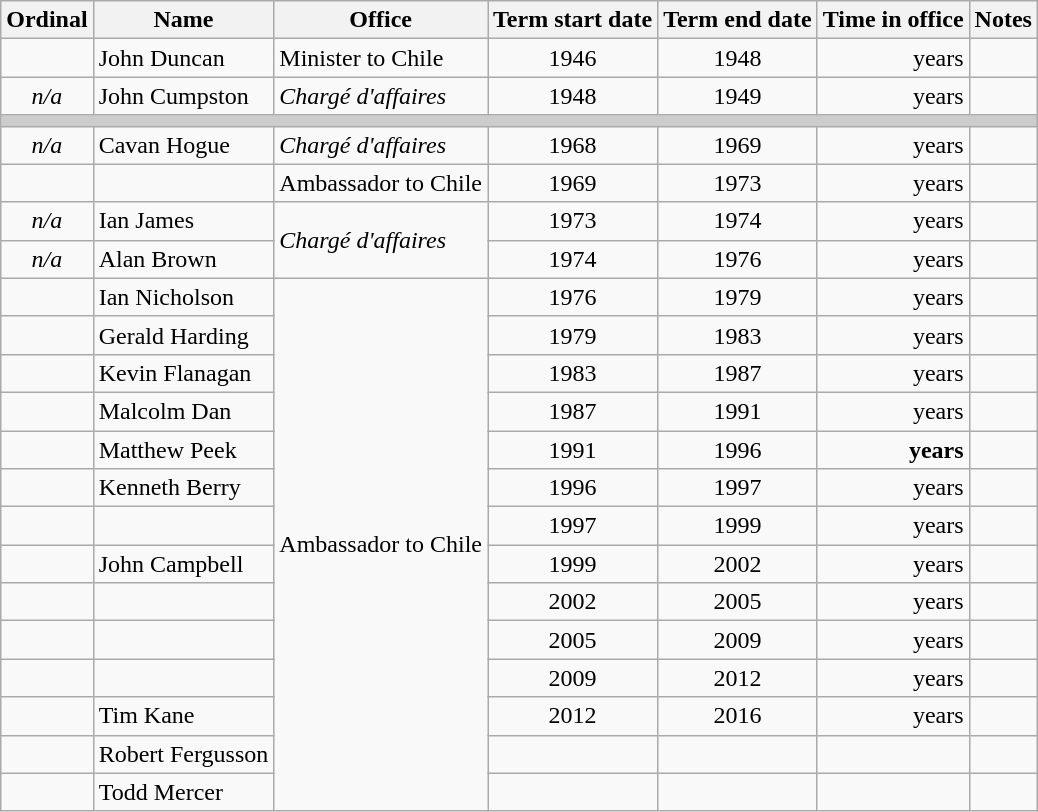<table class='wikitable sortable'>
<tr>
<th>Ordinal</th>
<th>Name</th>
<th>Office</th>
<th>Term start date</th>
<th>Term end date</th>
<th>Time in office</th>
<th>Notes</th>
</tr>
<tr>
<td align=center></td>
<td>John Duncan</td>
<td>Minister to Chile</td>
<td align=center>1946</td>
<td align=center>1948</td>
<td align=right> years</td>
<td></td>
</tr>
<tr>
<td align=center><em>n/a</em></td>
<td>John Cumpston</td>
<td><em>Chargé d'affaires</em></td>
<td align=center>1948</td>
<td align=center>1949</td>
<td align=right> years</td>
<td></td>
</tr>
<tr>
<th colspan=7 style="background: #cccccc;"></th>
</tr>
<tr>
<td align=center><em>n/a</em></td>
<td>Cavan Hogue</td>
<td><em>Chargé d'affaires</em></td>
<td align=center>1968</td>
<td align=center>1969</td>
<td align=right> years</td>
<td></td>
</tr>
<tr>
<td align=center></td>
<td></td>
<td>Ambassador to Chile</td>
<td align=center>1969</td>
<td align=center>1973</td>
<td align=right> years</td>
<td></td>
</tr>
<tr>
<td align=center><em>n/a</em></td>
<td>Ian James</td>
<td rowspan=2><em>Chargé d'affaires</em></td>
<td align=center>1973</td>
<td align=center>1974</td>
<td align=right> years</td>
<td></td>
</tr>
<tr>
<td align=center><em>n/a</em></td>
<td>Alan Brown</td>
<td align=center>1974</td>
<td align=center>1976</td>
<td align=right> years</td>
<td></td>
</tr>
<tr>
<td align=center></td>
<td>Ian Nicholson</td>
<td rowspan=14>Ambassador to Chile</td>
<td align=center>1976</td>
<td align=center>1979</td>
<td align=right> years</td>
<td></td>
</tr>
<tr>
<td align=center></td>
<td>Gerald Harding</td>
<td align=center>1979</td>
<td align=center>1983</td>
<td align=right> years</td>
<td></td>
</tr>
<tr>
<td align=center></td>
<td>Kevin Flanagan</td>
<td align=center>1983</td>
<td align=center>1987</td>
<td align=right> years</td>
<td></td>
</tr>
<tr>
<td align=center></td>
<td>Malcolm Dan</td>
<td align=center>1987</td>
<td align=center>1991</td>
<td align=right> years</td>
<td></td>
</tr>
<tr>
<td align=center></td>
<td>Matthew Peek</td>
<td align=center>1991</td>
<td align=center>1996</td>
<td align=right><strong> years</strong></td>
<td></td>
</tr>
<tr>
<td align=center></td>
<td>Kenneth Berry</td>
<td align=center>1996</td>
<td align=center>1997</td>
<td align=right> years</td>
<td></td>
</tr>
<tr>
<td align=center></td>
<td></td>
<td align=center>1997</td>
<td align=center>1999</td>
<td align=right> years</td>
<td></td>
</tr>
<tr>
<td align=center></td>
<td>John Campbell</td>
<td align=center>1999</td>
<td align=center>2002</td>
<td align=right> years</td>
<td></td>
</tr>
<tr>
<td align=center></td>
<td></td>
<td align=center>2002</td>
<td align=center>2005</td>
<td align=right> years</td>
<td></td>
</tr>
<tr>
<td align=center></td>
<td></td>
<td align=center>2005</td>
<td align=center>2009</td>
<td align=right> years</td>
<td></td>
</tr>
<tr>
<td align=center></td>
<td></td>
<td align=center>2009</td>
<td align=center>2012</td>
<td align=right> years</td>
<td></td>
</tr>
<tr>
<td align=center></td>
<td>Tim Kane</td>
<td align=center>2012</td>
<td align=center>2016</td>
<td align=right> years</td>
<td></td>
</tr>
<tr>
<td align=center></td>
<td>Robert Fergusson</td>
<td align=center></td>
<td align=center></td>
<td align=right></td>
<td></td>
</tr>
<tr>
<td align=center></td>
<td>Todd Mercer</td>
<td align=center></td>
<td align=center></td>
<td align=right></td>
<td></td>
</tr>
</table>
